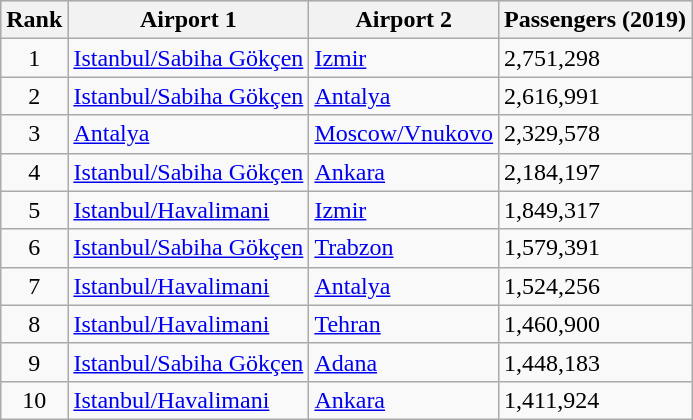<table class="wikitable sortable">
<tr style="background:lightgrey;">
<th>Rank</th>
<th>Airport 1</th>
<th>Airport 2</th>
<th>Passengers (2019)</th>
</tr>
<tr>
<td align=center>1</td>
<td> <a href='#'>Istanbul/Sabiha Gökçen</a></td>
<td> <a href='#'>Izmir</a></td>
<td>2,751,298</td>
</tr>
<tr>
<td align=center>2</td>
<td> <a href='#'>Istanbul/Sabiha Gökçen</a></td>
<td> <a href='#'>Antalya</a></td>
<td>2,616,991</td>
</tr>
<tr>
<td align=center>3</td>
<td> <a href='#'>Antalya</a></td>
<td> <a href='#'>Moscow/Vnukovo</a></td>
<td>2,329,578</td>
</tr>
<tr>
<td align=center>4</td>
<td> <a href='#'>Istanbul/Sabiha Gökçen</a></td>
<td> <a href='#'>Ankara</a></td>
<td>2,184,197</td>
</tr>
<tr>
<td align=center>5</td>
<td> <a href='#'>Istanbul/Havalimani</a></td>
<td> <a href='#'>Izmir</a></td>
<td>1,849,317</td>
</tr>
<tr>
<td align=center>6</td>
<td> <a href='#'>Istanbul/Sabiha Gökçen</a></td>
<td> <a href='#'>Trabzon</a></td>
<td>1,579,391</td>
</tr>
<tr>
<td align=center>7</td>
<td> <a href='#'>Istanbul/Havalimani</a></td>
<td> <a href='#'>Antalya</a></td>
<td>1,524,256</td>
</tr>
<tr>
<td align=center>8</td>
<td> <a href='#'>Istanbul/Havalimani</a></td>
<td> <a href='#'>Tehran</a></td>
<td>1,460,900</td>
</tr>
<tr>
<td align=center>9</td>
<td> <a href='#'>Istanbul/Sabiha Gökçen</a></td>
<td> <a href='#'>Adana</a></td>
<td>1,448,183</td>
</tr>
<tr>
<td align=center>10</td>
<td> <a href='#'>Istanbul/Havalimani</a></td>
<td> <a href='#'>Ankara</a></td>
<td>1,411,924</td>
</tr>
</table>
